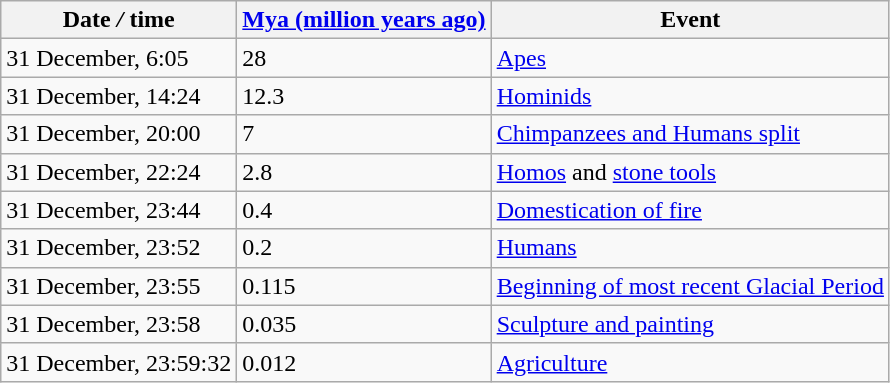<table class="wikitable">
<tr>
<th>Date <em>/</em> time</th>
<th><a href='#'>Mya (million years ago)</a></th>
<th>Event</th>
</tr>
<tr>
<td>31 December, 6:05</td>
<td>28</td>
<td><a href='#'>Apes</a></td>
</tr>
<tr>
<td>31 December, 14:24</td>
<td>12.3</td>
<td><a href='#'>Hominids</a></td>
</tr>
<tr>
<td>31 December, 20:00</td>
<td>7</td>
<td><a href='#'>Chimpanzees and Humans split</a></td>
</tr>
<tr>
<td>31 December, 22:24</td>
<td>2.8</td>
<td><a href='#'>Homos</a> and <a href='#'>stone tools</a></td>
</tr>
<tr>
<td>31 December, 23:44</td>
<td>0.4</td>
<td><a href='#'>Domestication of fire</a></td>
</tr>
<tr>
<td>31 December, 23:52</td>
<td>0.2</td>
<td><a href='#'>Humans</a></td>
</tr>
<tr>
<td>31 December, 23:55</td>
<td>0.115</td>
<td><a href='#'>Beginning of most recent Glacial Period</a></td>
</tr>
<tr>
<td>31 December, 23:58</td>
<td>0.035</td>
<td><a href='#'>Sculpture and painting</a></td>
</tr>
<tr>
<td>31 December, 23:59:32</td>
<td>0.012</td>
<td><a href='#'>Agriculture</a></td>
</tr>
</table>
